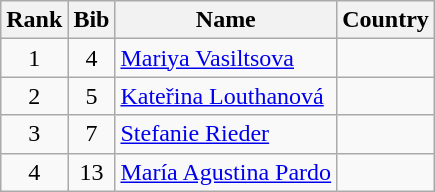<table class="wikitable" style="text-align:center;">
<tr>
<th>Rank</th>
<th>Bib</th>
<th>Name</th>
<th>Country</th>
</tr>
<tr>
<td>1</td>
<td>4</td>
<td align=left><a href='#'>Mariya Vasiltsova</a></td>
<td align=left></td>
</tr>
<tr>
<td>2</td>
<td>5</td>
<td align=left><a href='#'>Kateřina Louthanová</a></td>
<td align=left></td>
</tr>
<tr>
<td>3</td>
<td>7</td>
<td align=left><a href='#'>Stefanie Rieder</a></td>
<td align=left></td>
</tr>
<tr>
<td>4</td>
<td>13</td>
<td align=left><a href='#'>María Agustina Pardo</a></td>
<td align=left></td>
</tr>
</table>
